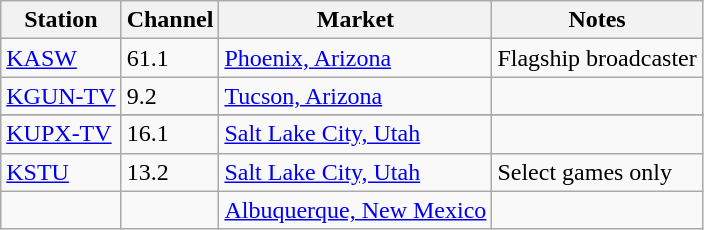<table class="wikitable">
<tr>
<th>Station</th>
<th>Channel</th>
<th>Market</th>
<th>Notes</th>
</tr>
<tr>
<td><a href='#'>KASW</a></td>
<td>61.1</td>
<td><a href='#'>Phoenix, Arizona</a></td>
<td>Flagship broadcaster</td>
</tr>
<tr>
<td><a href='#'>KGUN-TV</a></td>
<td>9.2</td>
<td><a href='#'>Tucson, Arizona</a></td>
<td></td>
</tr>
<tr>
</tr>
<tr>
<td><a href='#'>KUPX-TV</a></td>
<td>16.1</td>
<td><a href='#'>Salt Lake City, Utah</a></td>
<td></td>
</tr>
<tr>
<td><a href='#'>KSTU</a></td>
<td>13.2</td>
<td><a href='#'>Salt Lake City, Utah</a></td>
<td>Select games only</td>
</tr>
<tr>
<td></td>
<td></td>
<td><a href='#'>Albuquerque, New Mexico</a></td>
<td></td>
</tr>
</table>
